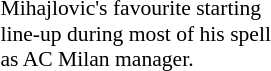<table class="toccolours" style="float: right; width: 200px; margin-left: 1em; margin-bottom: 0.5em;">
<tr>
<td><div><br>










 

 

 

 

 

 
</div></td>
</tr>
<tr>
<td style="font-size:90%">Mihajlovic's favourite starting line-up during most of his spell as AC Milan manager.</td>
</tr>
</table>
